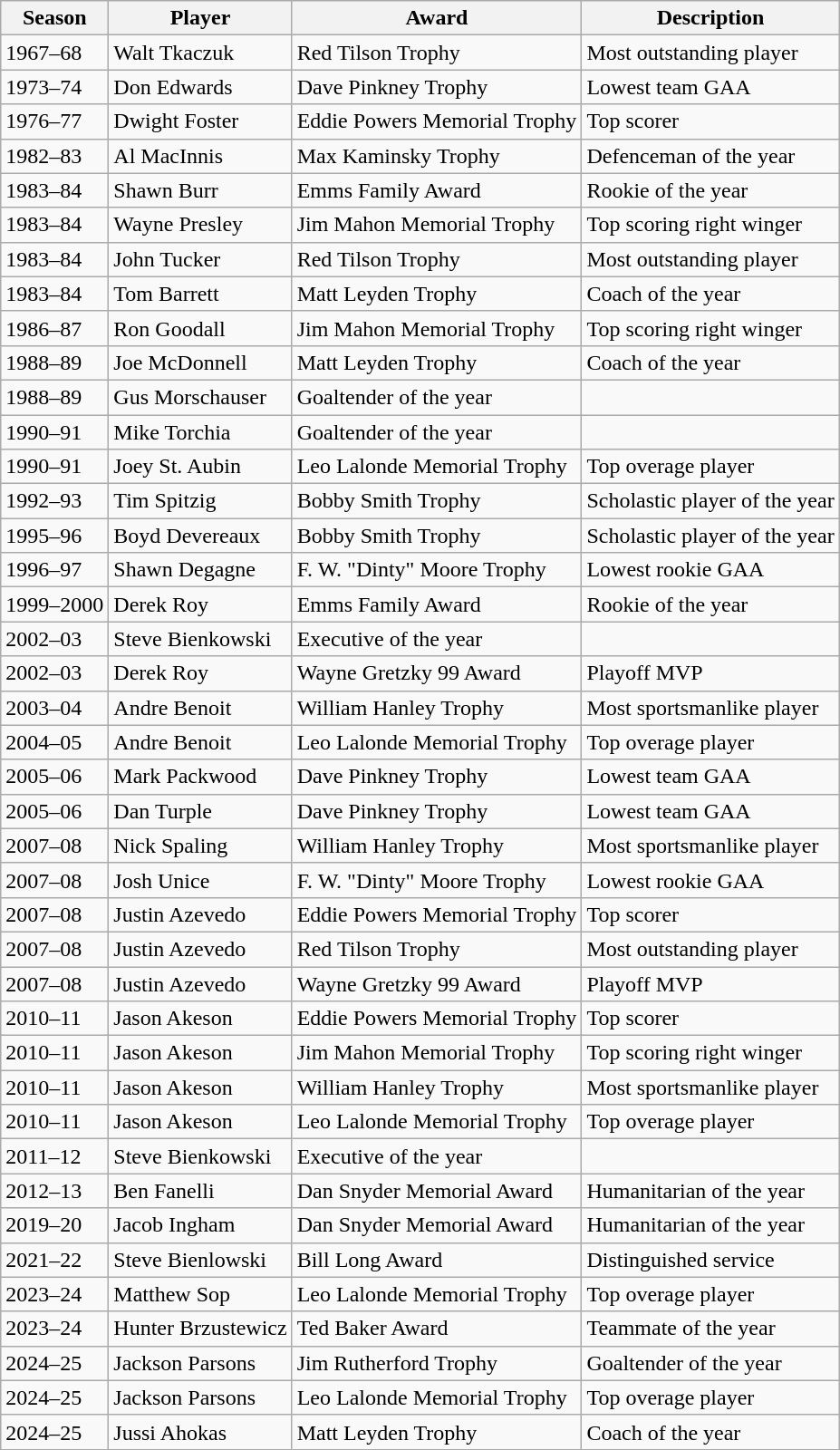<table class="wikitable">
<tr>
<th>Season</th>
<th>Player</th>
<th>Award</th>
<th>Description</th>
</tr>
<tr>
<td>1967–68</td>
<td>Walt Tkaczuk</td>
<td>Red Tilson Trophy</td>
<td>Most outstanding player</td>
</tr>
<tr>
<td>1973–74</td>
<td>Don Edwards</td>
<td>Dave Pinkney Trophy</td>
<td>Lowest team GAA</td>
</tr>
<tr>
<td>1976–77</td>
<td>Dwight Foster</td>
<td>Eddie Powers Memorial Trophy</td>
<td>Top scorer</td>
</tr>
<tr>
<td>1982–83</td>
<td>Al MacInnis</td>
<td>Max Kaminsky Trophy</td>
<td>Defenceman of the year</td>
</tr>
<tr>
<td>1983–84</td>
<td>Shawn Burr</td>
<td>Emms Family Award</td>
<td>Rookie of the year</td>
</tr>
<tr>
<td>1983–84</td>
<td>Wayne Presley</td>
<td>Jim Mahon Memorial Trophy</td>
<td>Top scoring right winger</td>
</tr>
<tr>
<td>1983–84</td>
<td>John Tucker</td>
<td>Red Tilson Trophy</td>
<td>Most outstanding player</td>
</tr>
<tr>
<td>1983–84</td>
<td>Tom Barrett</td>
<td>Matt Leyden Trophy</td>
<td>Coach of the year</td>
</tr>
<tr>
<td>1986–87</td>
<td>Ron Goodall</td>
<td>Jim Mahon Memorial Trophy</td>
<td>Top scoring right winger</td>
</tr>
<tr>
<td>1988–89</td>
<td>Joe McDonnell</td>
<td>Matt Leyden Trophy</td>
<td>Coach of the year</td>
</tr>
<tr>
<td>1988–89</td>
<td>Gus Morschauser</td>
<td>Goaltender of the year</td>
<td></td>
</tr>
<tr>
<td>1990–91</td>
<td>Mike Torchia</td>
<td>Goaltender of the year</td>
<td></td>
</tr>
<tr>
<td>1990–91</td>
<td>Joey St. Aubin</td>
<td>Leo Lalonde Memorial Trophy</td>
<td>Top overage player</td>
</tr>
<tr>
<td>1992–93</td>
<td>Tim Spitzig</td>
<td>Bobby Smith Trophy</td>
<td>Scholastic player of the year</td>
</tr>
<tr>
<td>1995–96</td>
<td>Boyd Devereaux</td>
<td>Bobby Smith Trophy</td>
<td>Scholastic player of the year</td>
</tr>
<tr>
<td>1996–97</td>
<td>Shawn Degagne</td>
<td>F. W. "Dinty" Moore Trophy</td>
<td>Lowest rookie GAA</td>
</tr>
<tr>
<td>1999–2000</td>
<td>Derek Roy</td>
<td>Emms Family Award</td>
<td>Rookie of the year</td>
</tr>
<tr>
<td>2002–03</td>
<td>Steve Bienkowski</td>
<td>Executive of the year</td>
<td></td>
</tr>
<tr>
<td>2002–03</td>
<td>Derek Roy</td>
<td>Wayne Gretzky 99 Award</td>
<td>Playoff MVP</td>
</tr>
<tr>
<td>2003–04</td>
<td>Andre Benoit</td>
<td>William Hanley Trophy</td>
<td>Most sportsmanlike player</td>
</tr>
<tr>
<td>2004–05</td>
<td>Andre Benoit</td>
<td>Leo Lalonde Memorial Trophy</td>
<td>Top overage player</td>
</tr>
<tr>
<td>2005–06</td>
<td>Mark Packwood</td>
<td>Dave Pinkney Trophy</td>
<td>Lowest team GAA</td>
</tr>
<tr>
<td>2005–06</td>
<td>Dan Turple</td>
<td>Dave Pinkney Trophy</td>
<td>Lowest team GAA</td>
</tr>
<tr>
<td>2007–08</td>
<td>Nick Spaling</td>
<td>William Hanley Trophy</td>
<td>Most sportsmanlike player</td>
</tr>
<tr>
<td>2007–08</td>
<td>Josh Unice</td>
<td>F. W. "Dinty" Moore Trophy</td>
<td>Lowest rookie GAA</td>
</tr>
<tr>
<td>2007–08</td>
<td>Justin Azevedo</td>
<td>Eddie Powers Memorial Trophy</td>
<td>Top scorer</td>
</tr>
<tr>
<td>2007–08</td>
<td>Justin Azevedo</td>
<td>Red Tilson Trophy</td>
<td>Most outstanding player</td>
</tr>
<tr>
<td>2007–08</td>
<td>Justin Azevedo</td>
<td>Wayne Gretzky 99 Award</td>
<td>Playoff MVP</td>
</tr>
<tr>
<td>2010–11</td>
<td>Jason Akeson</td>
<td>Eddie Powers Memorial Trophy</td>
<td>Top scorer</td>
</tr>
<tr>
<td>2010–11</td>
<td>Jason Akeson</td>
<td>Jim Mahon Memorial Trophy</td>
<td>Top scoring right winger</td>
</tr>
<tr>
<td>2010–11</td>
<td>Jason Akeson</td>
<td>William Hanley Trophy</td>
<td>Most sportsmanlike player</td>
</tr>
<tr>
<td>2010–11</td>
<td>Jason Akeson</td>
<td>Leo Lalonde Memorial Trophy</td>
<td>Top overage player</td>
</tr>
<tr>
<td>2011–12</td>
<td>Steve Bienkowski</td>
<td>Executive of the year</td>
<td></td>
</tr>
<tr>
<td>2012–13</td>
<td>Ben Fanelli</td>
<td>Dan Snyder Memorial Award</td>
<td>Humanitarian of the year</td>
</tr>
<tr>
<td>2019–20</td>
<td>Jacob Ingham</td>
<td>Dan Snyder Memorial Award</td>
<td>Humanitarian of the year</td>
</tr>
<tr>
<td>2021–22</td>
<td>Steve Bienlowski</td>
<td>Bill Long Award</td>
<td>Distinguished service</td>
</tr>
<tr>
<td>2023–24</td>
<td>Matthew Sop</td>
<td>Leo Lalonde Memorial Trophy</td>
<td>Top overage player</td>
</tr>
<tr>
<td>2023–24</td>
<td>Hunter Brzustewicz</td>
<td>Ted Baker Award</td>
<td>Teammate of the year</td>
</tr>
<tr>
<td>2024–25</td>
<td>Jackson Parsons</td>
<td>Jim Rutherford Trophy</td>
<td>Goaltender of the year</td>
</tr>
<tr>
<td>2024–25</td>
<td>Jackson Parsons</td>
<td>Leo Lalonde Memorial Trophy</td>
<td>Top overage player</td>
</tr>
<tr>
<td>2024–25</td>
<td>Jussi Ahokas</td>
<td>Matt Leyden Trophy</td>
<td>Coach of the year</td>
</tr>
</table>
